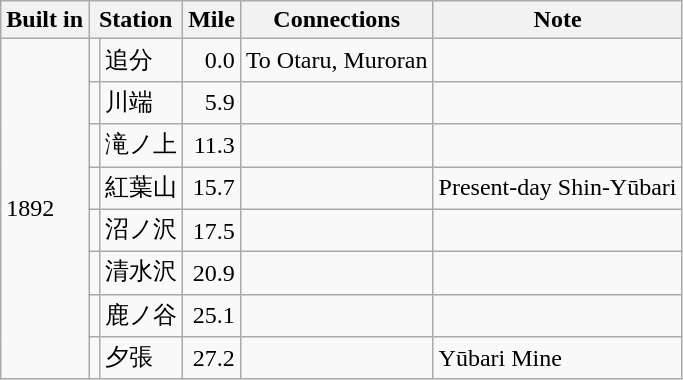<table class=wikitable>
<tr>
<th>Built in</th>
<th colspan=2>Station</th>
<th>Mile</th>
<th>Connections</th>
<th>Note</th>
</tr>
<tr>
<td rowspan=8>1892</td>
<td></td>
<td>追分</td>
<td style="text-align:right">0.0</td>
<td>To Otaru, Muroran</td>
<td></td>
</tr>
<tr>
<td></td>
<td>川端</td>
<td style="text-align:right">5.9</td>
<td></td>
<td></td>
</tr>
<tr>
<td></td>
<td>滝ノ上</td>
<td style="text-align:right">11.3</td>
<td></td>
<td></td>
</tr>
<tr>
<td></td>
<td>紅葉山</td>
<td style="text-align:right">15.7</td>
<td></td>
<td>Present-day Shin-Yūbari</td>
</tr>
<tr>
<td></td>
<td>沼ノ沢</td>
<td style="text-align:right">17.5</td>
<td></td>
<td></td>
</tr>
<tr>
<td></td>
<td>清水沢</td>
<td style="text-align:right">20.9</td>
<td></td>
<td></td>
</tr>
<tr>
<td></td>
<td>鹿ノ谷</td>
<td style="text-align:right">25.1</td>
<td></td>
<td></td>
</tr>
<tr>
<td></td>
<td>夕張</td>
<td style="text-align:right">27.2</td>
<td></td>
<td>Yūbari Mine</td>
</tr>
</table>
